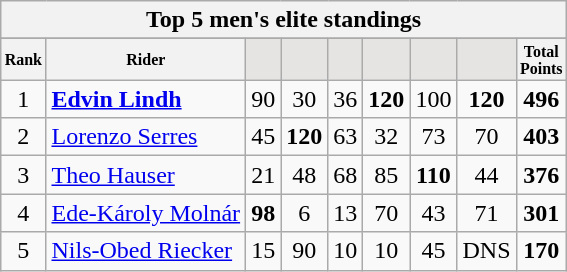<table class="wikitable sortable">
<tr>
<th colspan=9 align="center"><strong>Top 5 men's elite standings</strong></th>
</tr>
<tr>
</tr>
<tr style="font-size:8pt;font-weight:bold">
<th align="center">Rank</th>
<th align="center">Rider</th>
<th class=unsortable style="background:#E5E4E2;"><small></small></th>
<th class=unsortable style="background:#E5E4E2;"><small></small></th>
<th class=unsortable style="background:#E5E4E2;"><small></small></th>
<th class=unsortable style="background:#E5E4E2;"><small></small></th>
<th class=unsortable style="background:#E5E4E2;"><small></small></th>
<th class=unsortable style="background:#E5E4E2;"><small></small></th>
<th align="center">Total<br>Points</th>
</tr>
<tr>
<td align=center>1</td>
<td> <strong><a href='#'>Edvin Lindh</a></strong></td>
<td align=center>90</td>
<td align=center>30</td>
<td align=center>36</td>
<td align=center><strong>120</strong></td>
<td align=center>100</td>
<td align=center><strong>120</strong></td>
<td align=center><strong>496</strong></td>
</tr>
<tr>
<td align=center>2</td>
<td> <a href='#'>Lorenzo Serres</a></td>
<td align=center>45</td>
<td align=center><strong>120</strong></td>
<td align=center>63</td>
<td align=center>32</td>
<td align=center>73</td>
<td align=center>70</td>
<td align=center><strong>403</strong></td>
</tr>
<tr>
<td align=center>3</td>
<td> <a href='#'>Theo Hauser</a></td>
<td align=center>21</td>
<td align=center>48</td>
<td align=center>68</td>
<td align=center>85</td>
<td align=center><strong>110</strong></td>
<td align=center>44</td>
<td align=center><strong>376</strong></td>
</tr>
<tr>
<td align=center>4</td>
<td> <a href='#'>Ede-Károly Molnár</a></td>
<td align=center><strong>98</strong></td>
<td align=center>6</td>
<td align=center>13</td>
<td align=center>70</td>
<td align=center>43</td>
<td align=center>71</td>
<td align=center><strong>301</strong></td>
</tr>
<tr>
<td align=center>5</td>
<td> <a href='#'>Nils-Obed Riecker</a></td>
<td align=center>15</td>
<td align=center>90</td>
<td align=center>10</td>
<td align=center>10</td>
<td align=center>45</td>
<td align=center>DNS</td>
<td align=center><strong>170</strong></td>
</tr>
</table>
